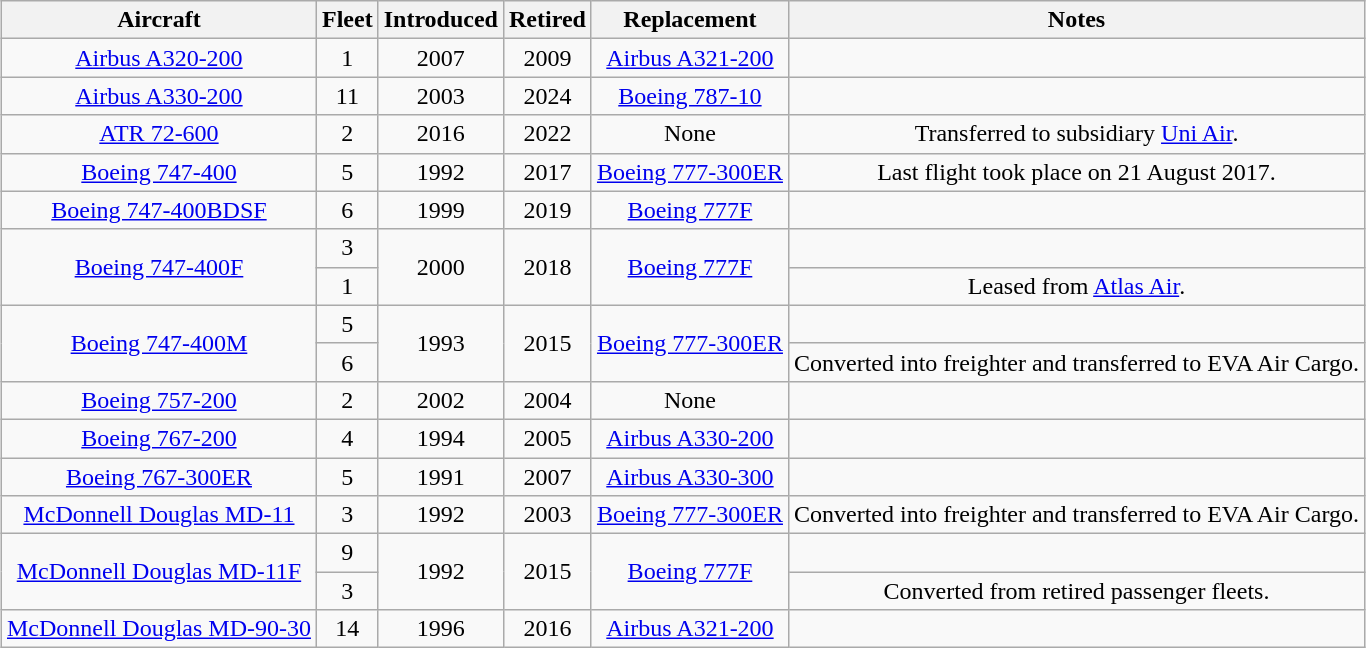<table class="wikitable" style="margin:1em auto; text-align:center;">
<tr>
<th>Aircraft</th>
<th>Fleet</th>
<th>Introduced</th>
<th>Retired</th>
<th>Replacement</th>
<th>Notes</th>
</tr>
<tr>
<td><a href='#'>Airbus A320-200</a></td>
<td>1</td>
<td>2007</td>
<td>2009</td>
<td><a href='#'>Airbus A321-200</a></td>
<td></td>
</tr>
<tr>
<td><a href='#'>Airbus A330-200</a></td>
<td>11</td>
<td>2003</td>
<td>2024</td>
<td><a href='#'>Boeing 787-10</a></td>
<td></td>
</tr>
<tr>
<td><a href='#'>ATR 72-600</a></td>
<td>2</td>
<td>2016</td>
<td>2022</td>
<td>None</td>
<td>Transferred to subsidiary <a href='#'>Uni Air</a>.</td>
</tr>
<tr>
<td><a href='#'>Boeing 747-400</a></td>
<td>5</td>
<td>1992</td>
<td>2017</td>
<td><a href='#'>Boeing 777-300ER</a></td>
<td>Last flight took place on 21 August 2017.</td>
</tr>
<tr>
<td><a href='#'>Boeing 747-400BDSF</a></td>
<td>6</td>
<td>1999</td>
<td>2019</td>
<td><a href='#'>Boeing 777F</a></td>
<td></td>
</tr>
<tr>
<td rowspan="2"><a href='#'>Boeing 747-400F</a></td>
<td>3</td>
<td rowspan="2">2000</td>
<td rowspan="2">2018</td>
<td rowspan="2"><a href='#'>Boeing 777F</a></td>
<td></td>
</tr>
<tr>
<td>1</td>
<td>Leased from <a href='#'>Atlas Air</a>.</td>
</tr>
<tr>
<td rowspan="2"><a href='#'>Boeing 747-400M</a></td>
<td>5</td>
<td rowspan="2">1993</td>
<td rowspan="2">2015</td>
<td rowspan="2"><a href='#'>Boeing 777-300ER</a></td>
<td></td>
</tr>
<tr>
<td>6</td>
<td>Converted into freighter and transferred to EVA Air Cargo.</td>
</tr>
<tr>
<td><a href='#'>Boeing 757-200</a></td>
<td>2</td>
<td>2002</td>
<td>2004</td>
<td>None</td>
<td></td>
</tr>
<tr>
<td><a href='#'>Boeing 767-200</a></td>
<td>4</td>
<td>1994</td>
<td>2005</td>
<td><a href='#'>Airbus A330-200</a></td>
<td></td>
</tr>
<tr>
<td><a href='#'>Boeing 767-300ER</a></td>
<td>5</td>
<td>1991</td>
<td>2007</td>
<td><a href='#'>Airbus A330-300</a></td>
<td></td>
</tr>
<tr>
<td><a href='#'>McDonnell Douglas MD-11</a></td>
<td>3</td>
<td>1992</td>
<td>2003</td>
<td><a href='#'>Boeing 777-300ER</a></td>
<td>Converted into freighter and transferred to EVA Air Cargo.</td>
</tr>
<tr>
<td rowspan="2"><a href='#'>McDonnell Douglas MD-11F</a></td>
<td>9</td>
<td rowspan="2">1992</td>
<td rowspan="2">2015</td>
<td rowspan="2"><a href='#'>Boeing 777F</a></td>
<td></td>
</tr>
<tr>
<td>3</td>
<td>Converted from retired passenger fleets.</td>
</tr>
<tr>
<td><a href='#'>McDonnell Douglas MD-90-30</a></td>
<td>14</td>
<td>1996</td>
<td>2016</td>
<td><a href='#'>Airbus A321-200</a></td>
<td></td>
</tr>
</table>
